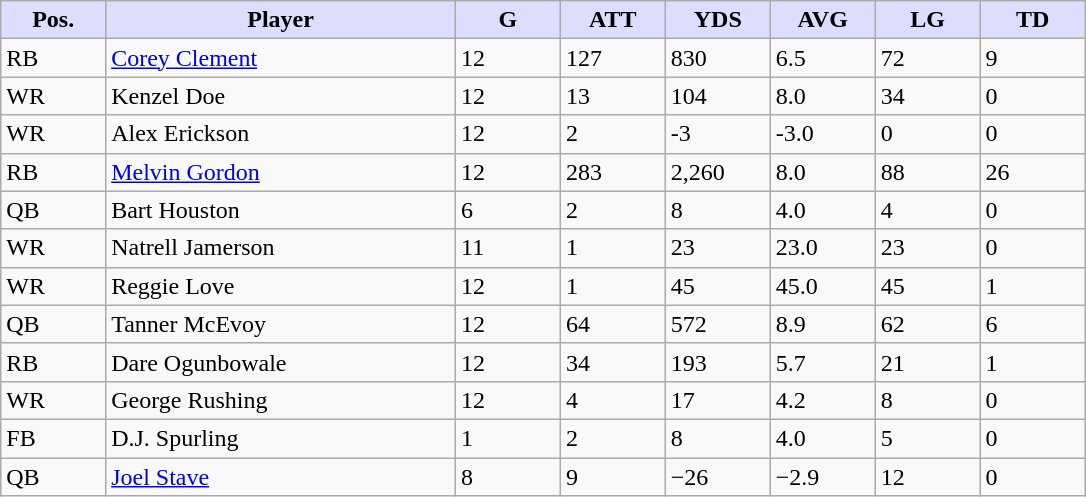<table class="wikitable sortable">
<tr>
<th style="background:#ddf; width:6%;">Pos.</th>
<th style="background:#ddf; width:20%;">Player</th>
<th style="background:#ddf; width:6%;">G</th>
<th style="background:#ddf; width:6%;">ATT</th>
<th style="background:#ddf; width:6%;">YDS</th>
<th style="background:#ddf; width:6%;">AVG</th>
<th style="background:#ddf; width:6%;">LG</th>
<th style="background:#ddf; width:6%;">TD</th>
</tr>
<tr>
<td>RB</td>
<td><a href='#'>Corey Clement</a></td>
<td>12</td>
<td>127</td>
<td>830</td>
<td>6.5</td>
<td>72</td>
<td>9</td>
</tr>
<tr>
<td>WR</td>
<td>Kenzel Doe</td>
<td>12</td>
<td>13</td>
<td>104</td>
<td>8.0</td>
<td>34</td>
<td>0</td>
</tr>
<tr>
<td>WR</td>
<td>Alex Erickson</td>
<td>12</td>
<td>2</td>
<td>-3</td>
<td>-3.0</td>
<td>0</td>
<td>0</td>
</tr>
<tr>
<td>RB</td>
<td><a href='#'>Melvin Gordon</a></td>
<td>12</td>
<td>283</td>
<td>2,260</td>
<td>8.0</td>
<td>88</td>
<td>26</td>
</tr>
<tr>
<td>QB</td>
<td>Bart Houston</td>
<td>6</td>
<td>2</td>
<td>8</td>
<td>4.0</td>
<td>4</td>
<td>0</td>
</tr>
<tr>
<td>WR</td>
<td>Natrell Jamerson</td>
<td>11</td>
<td>1</td>
<td>23</td>
<td>23.0</td>
<td>23</td>
<td>0</td>
</tr>
<tr>
<td>WR</td>
<td>Reggie Love</td>
<td>12</td>
<td>1</td>
<td>45</td>
<td>45.0</td>
<td>45</td>
<td>1</td>
</tr>
<tr>
<td>QB</td>
<td>Tanner McEvoy</td>
<td>12</td>
<td>64</td>
<td>572</td>
<td>8.9</td>
<td>62</td>
<td>6</td>
</tr>
<tr>
<td>RB</td>
<td>Dare Ogunbowale</td>
<td>12</td>
<td>34</td>
<td>193</td>
<td>5.7</td>
<td>21</td>
<td>1</td>
</tr>
<tr>
<td>WR</td>
<td>George Rushing</td>
<td>12</td>
<td>4</td>
<td>17</td>
<td>4.2</td>
<td>8</td>
<td>0</td>
</tr>
<tr>
<td>FB</td>
<td>D.J. Spurling</td>
<td>1</td>
<td>2</td>
<td>8</td>
<td>4.0</td>
<td>5</td>
<td>0</td>
</tr>
<tr>
<td>QB</td>
<td><a href='#'>Joel Stave</a></td>
<td>8</td>
<td>9</td>
<td>−26</td>
<td>−2.9</td>
<td>12</td>
<td>0</td>
</tr>
</table>
